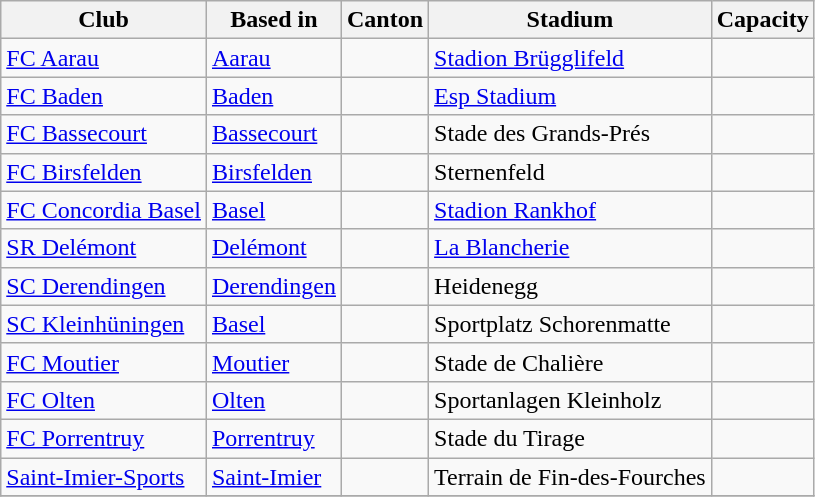<table class="wikitable">
<tr>
<th>Club</th>
<th>Based in</th>
<th>Canton</th>
<th>Stadium</th>
<th>Capacity</th>
</tr>
<tr>
<td><a href='#'>FC Aarau</a></td>
<td><a href='#'>Aarau</a></td>
<td></td>
<td><a href='#'>Stadion Brügglifeld</a></td>
<td></td>
</tr>
<tr>
<td><a href='#'>FC Baden</a></td>
<td><a href='#'>Baden</a></td>
<td></td>
<td><a href='#'>Esp Stadium</a></td>
<td></td>
</tr>
<tr>
<td><a href='#'>FC Bassecourt</a></td>
<td><a href='#'>Bassecourt</a></td>
<td></td>
<td>Stade des Grands-Prés</td>
<td></td>
</tr>
<tr>
<td><a href='#'>FC Birsfelden</a></td>
<td><a href='#'>Birsfelden</a></td>
<td></td>
<td>Sternenfeld</td>
<td></td>
</tr>
<tr>
<td><a href='#'>FC Concordia Basel</a></td>
<td><a href='#'>Basel</a></td>
<td></td>
<td><a href='#'>Stadion Rankhof</a></td>
<td></td>
</tr>
<tr>
<td><a href='#'>SR Delémont</a></td>
<td><a href='#'>Delémont</a></td>
<td></td>
<td><a href='#'>La Blancherie</a></td>
<td></td>
</tr>
<tr>
<td><a href='#'>SC Derendingen</a></td>
<td><a href='#'>Derendingen</a></td>
<td></td>
<td>Heidenegg</td>
<td></td>
</tr>
<tr>
<td><a href='#'>SC Kleinhüningen</a></td>
<td><a href='#'>Basel</a></td>
<td></td>
<td>Sportplatz Schorenmatte</td>
<td></td>
</tr>
<tr>
<td><a href='#'>FC Moutier</a></td>
<td><a href='#'>Moutier</a></td>
<td></td>
<td>Stade de Chalière</td>
<td></td>
</tr>
<tr>
<td><a href='#'>FC Olten</a></td>
<td><a href='#'>Olten</a></td>
<td></td>
<td>Sportanlagen Kleinholz</td>
<td></td>
</tr>
<tr>
<td><a href='#'>FC Porrentruy</a></td>
<td><a href='#'>Porrentruy</a></td>
<td></td>
<td>Stade du Tirage</td>
<td></td>
</tr>
<tr>
<td><a href='#'>Saint-Imier-Sports</a></td>
<td><a href='#'>Saint-Imier</a></td>
<td></td>
<td>Terrain de Fin-des-Fourches</td>
<td></td>
</tr>
<tr>
</tr>
</table>
